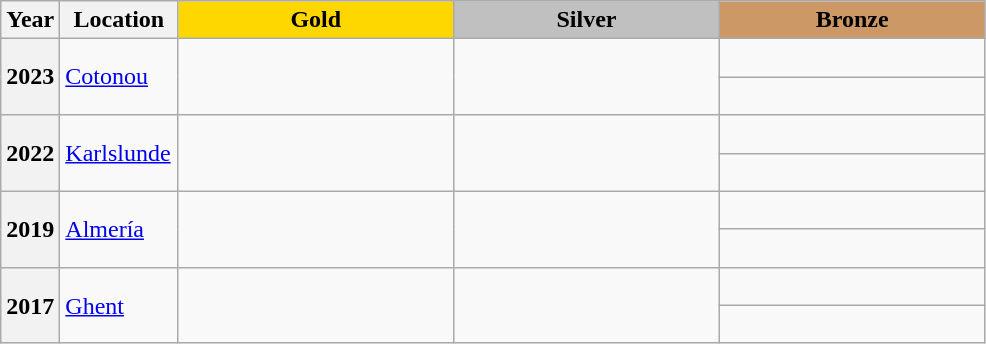<table class="wikitable"  style="font-size:100%;" border=1 cellpadding=2 cellspacing=0>
<tr>
<th width=6% align="center" colspan=1>Year</th>
<th width=12% align="center" colspan=1>Location</th>
<td width=28% align="center"  bgcolor="gold"><strong>Gold</strong> </td>
<td width=27% align="center"  bgcolor="silver"><strong>Silver</strong> </td>
<td width=33% align="center"  bgcolor="#CC9966"><strong>Bronze</strong> </td>
</tr>
<tr>
<th rowspan="2">2023</th>
<td rowspan="2"> <a href='#'>Cotonou</a></td>
<td rowspan="2"><br></td>
<td rowspan="2"><br></td>
<td><br></td>
</tr>
<tr>
<td><br></td>
</tr>
<tr>
<th rowspan="2">2022</th>
<td rowspan="2"> <a href='#'>Karlslunde</a></td>
<td rowspan="2"><br></td>
<td rowspan="2"><br></td>
<td><br></td>
</tr>
<tr>
<td><br></td>
</tr>
<tr>
<th rowspan="2">2019</th>
<td rowspan="2"> <a href='#'>Almería</a></td>
<td rowspan="2"><br></td>
<td rowspan="2"><br></td>
<td><br></td>
</tr>
<tr>
<td><br></td>
</tr>
<tr>
<th rowspan=2>2017</th>
<td rowspan=2> <a href='#'>Ghent</a></td>
<td rowspan=2><br></td>
<td rowspan=2><br></td>
<td><br></td>
</tr>
<tr>
<td><br></td>
</tr>
</table>
